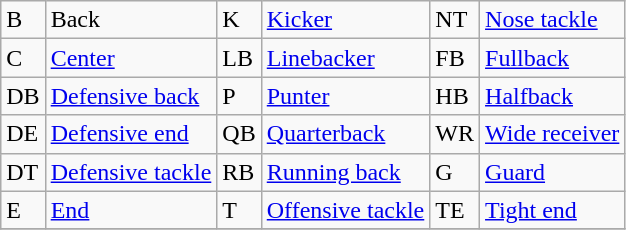<table class="wikitable">
<tr>
<td>B</td>
<td>Back</td>
<td>K</td>
<td><a href='#'>Kicker</a></td>
<td>NT</td>
<td><a href='#'>Nose tackle</a></td>
</tr>
<tr>
<td>C</td>
<td><a href='#'>Center</a></td>
<td>LB</td>
<td><a href='#'>Linebacker</a></td>
<td>FB</td>
<td><a href='#'>Fullback</a></td>
</tr>
<tr>
<td>DB</td>
<td><a href='#'>Defensive back</a></td>
<td>P</td>
<td><a href='#'>Punter</a></td>
<td>HB</td>
<td><a href='#'>Halfback</a></td>
</tr>
<tr>
<td>DE</td>
<td><a href='#'>Defensive end</a></td>
<td>QB</td>
<td><a href='#'>Quarterback</a></td>
<td>WR</td>
<td><a href='#'>Wide receiver</a></td>
</tr>
<tr>
<td>DT</td>
<td><a href='#'>Defensive tackle</a></td>
<td>RB</td>
<td><a href='#'>Running back</a></td>
<td>G</td>
<td><a href='#'>Guard</a></td>
</tr>
<tr>
<td>E</td>
<td><a href='#'>End</a></td>
<td>T</td>
<td><a href='#'>Offensive tackle</a></td>
<td>TE</td>
<td><a href='#'>Tight end</a></td>
</tr>
<tr>
</tr>
</table>
